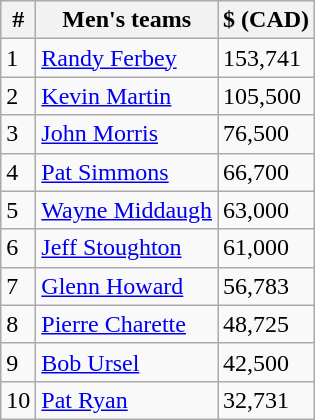<table class="wikitable">
<tr>
<th>#</th>
<th>Men's teams</th>
<th>$ (CAD)</th>
</tr>
<tr>
<td>1</td>
<td><a href='#'>Randy Ferbey</a></td>
<td>153,741</td>
</tr>
<tr>
<td>2</td>
<td><a href='#'>Kevin Martin</a></td>
<td>105,500</td>
</tr>
<tr>
<td>3</td>
<td><a href='#'>John Morris</a></td>
<td>76,500</td>
</tr>
<tr>
<td>4</td>
<td><a href='#'>Pat Simmons</a></td>
<td>66,700</td>
</tr>
<tr>
<td>5</td>
<td><a href='#'>Wayne Middaugh</a></td>
<td>63,000</td>
</tr>
<tr>
<td>6</td>
<td><a href='#'>Jeff Stoughton</a></td>
<td>61,000</td>
</tr>
<tr>
<td>7</td>
<td><a href='#'>Glenn Howard</a></td>
<td>56,783</td>
</tr>
<tr>
<td>8</td>
<td><a href='#'>Pierre Charette</a></td>
<td>48,725</td>
</tr>
<tr>
<td>9</td>
<td><a href='#'>Bob Ursel</a></td>
<td>42,500</td>
</tr>
<tr>
<td>10</td>
<td><a href='#'>Pat Ryan</a></td>
<td>32,731</td>
</tr>
</table>
